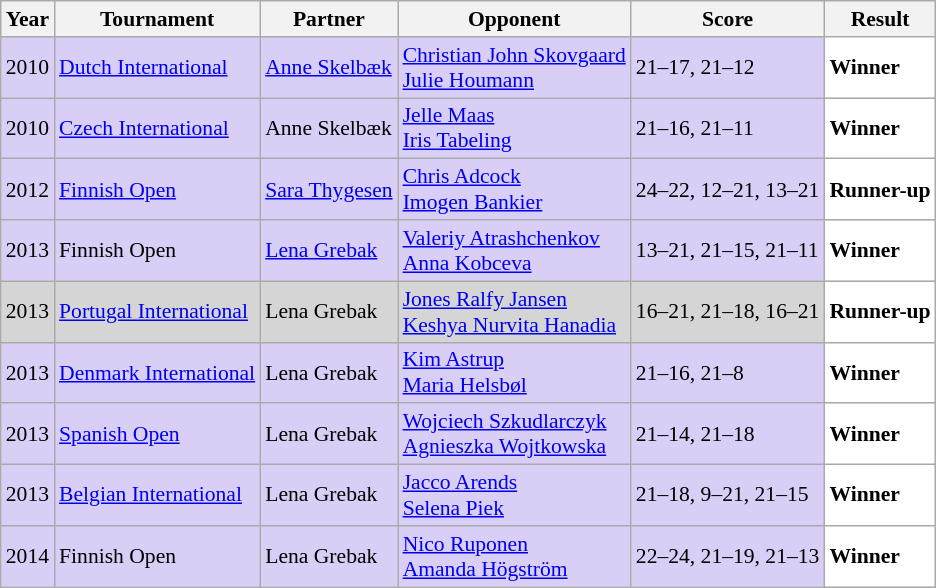<table class="sortable wikitable" style="font-size: 90%;">
<tr>
<th>Year</th>
<th>Tournament</th>
<th>Partner</th>
<th>Opponent</th>
<th>Score</th>
<th>Result</th>
</tr>
<tr style="background:#D8CEF6">
<td align="center">2010</td>
<td align="left"><a href='#'>Dutch International</a></td>
<td align="left"> <a href='#'>Anne Skelbæk</a></td>
<td align="left"> <a href='#'>Christian John Skovgaard</a><br> <a href='#'>Julie Houmann</a></td>
<td align="left">21–17, 21–12</td>
<td style="text-align:left; background:white"> <strong>Winner</strong></td>
</tr>
<tr style="background:#D8CEF6">
<td align="center">2010</td>
<td align="left"><a href='#'>Czech International</a></td>
<td align="left"> Anne Skelbæk</td>
<td align="left"> <a href='#'>Jelle Maas</a><br> <a href='#'>Iris Tabeling</a></td>
<td align="left">21–16, 21–11</td>
<td style="text-align:left; background:white"> <strong>Winner</strong></td>
</tr>
<tr style="background:#D8CEF6">
<td align="center">2012</td>
<td align="left"><a href='#'>Finnish Open</a></td>
<td align="left"> <a href='#'>Sara Thygesen</a></td>
<td align="left"> <a href='#'>Chris Adcock</a><br> <a href='#'>Imogen Bankier</a></td>
<td align="left">24–22, 12–21, 13–21</td>
<td style="text-align:left; background:white"> <strong>Runner-up</strong></td>
</tr>
<tr style="background:#D8CEF6">
<td align="center">2013</td>
<td align="left">Finnish Open</td>
<td align="left"> <a href='#'>Lena Grebak</a></td>
<td align="left"> <a href='#'>Valeriy Atrashchenkov</a><br> <a href='#'>Anna Kobceva</a></td>
<td align="left">13–21, 21–15, 21–11</td>
<td style="text-align:left; background:white"> <strong>Winner</strong></td>
</tr>
<tr style="background:#D5D5D5">
<td align="center">2013</td>
<td align="left"><a href='#'>Portugal International</a></td>
<td align="left"> Lena Grebak</td>
<td align="left"> <a href='#'>Jones Ralfy Jansen</a><br> <a href='#'>Keshya Nurvita Hanadia</a></td>
<td align="left">16–21, 21–18, 16–21</td>
<td style="text-align:left; background:white"> <strong>Runner-up</strong></td>
</tr>
<tr style="background:#D8CEF6">
<td align="center">2013</td>
<td align="left"><a href='#'>Denmark International</a></td>
<td align="left"> Lena Grebak</td>
<td align="left"> <a href='#'>Kim Astrup</a><br> <a href='#'>Maria Helsbøl</a></td>
<td align="left">21–16, 21–8</td>
<td style="text-align:left; background:white"> <strong>Winner</strong></td>
</tr>
<tr style="background:#D8CEF6">
<td align="center">2013</td>
<td align="left"><a href='#'>Spanish Open</a></td>
<td align="left"> Lena Grebak</td>
<td align="left"> <a href='#'>Wojciech Szkudlarczyk</a><br> <a href='#'>Agnieszka Wojtkowska</a></td>
<td align="left">21–14, 21–18</td>
<td style="text-align:left; background:white"> <strong>Winner</strong></td>
</tr>
<tr style="background:#D8CEF6">
<td align="center">2013</td>
<td align="left"><a href='#'>Belgian International</a></td>
<td align="left"> Lena Grebak</td>
<td align="left"> <a href='#'>Jacco Arends</a><br> <a href='#'>Selena Piek</a></td>
<td align="left">21–18, 9–21, 21–15</td>
<td style="text-align:left; background:white"> <strong>Winner</strong></td>
</tr>
<tr style="background:#D8CEF6">
<td align="center">2014</td>
<td align="left">Finnish Open</td>
<td align="left"> Lena Grebak</td>
<td align="left"> <a href='#'>Nico Ruponen</a><br> <a href='#'>Amanda Högström</a></td>
<td align="left">22–24, 21–19, 21–13</td>
<td style="text-align:left; background:white"> <strong>Winner</strong></td>
</tr>
</table>
